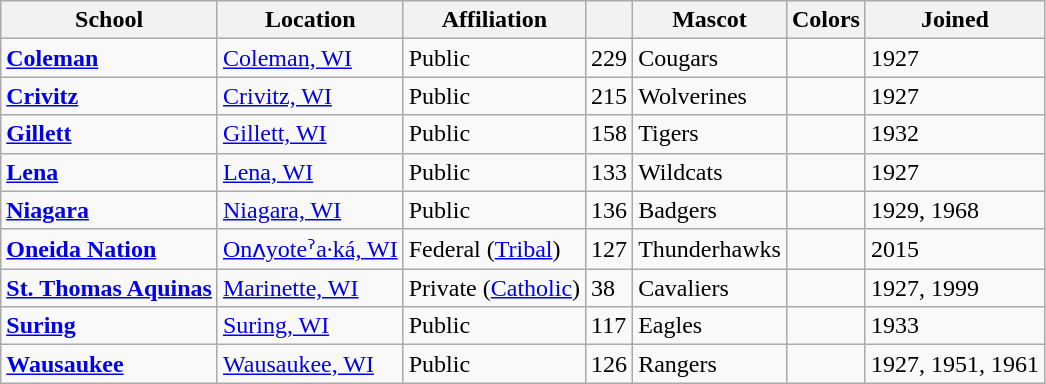<table class="wikitable sortable">
<tr>
<th>School</th>
<th>Location</th>
<th>Affiliation</th>
<th></th>
<th>Mascot</th>
<th>Colors</th>
<th>Joined</th>
</tr>
<tr>
<td><a href='#'><strong>Coleman</strong></a></td>
<td><a href='#'>Coleman, WI</a></td>
<td>Public</td>
<td>229</td>
<td>Cougars</td>
<td> </td>
<td>1927</td>
</tr>
<tr>
<td><a href='#'><strong>Crivitz</strong></a></td>
<td><a href='#'>Crivitz, WI</a></td>
<td>Public</td>
<td>215</td>
<td>Wolverines</td>
<td> </td>
<td>1927</td>
</tr>
<tr>
<td><a href='#'><strong>Gillett</strong></a></td>
<td><a href='#'>Gillett, WI</a></td>
<td>Public</td>
<td>158</td>
<td>Tigers</td>
<td> </td>
<td>1932</td>
</tr>
<tr>
<td><a href='#'><strong>Lena</strong></a></td>
<td><a href='#'>Lena, WI</a></td>
<td>Public</td>
<td>133</td>
<td>Wildcats</td>
<td> </td>
<td>1927</td>
</tr>
<tr>
<td><a href='#'><strong>Niagara</strong></a></td>
<td><a href='#'>Niagara, WI</a></td>
<td>Public</td>
<td>136</td>
<td>Badgers</td>
<td> </td>
<td>1929, 1968</td>
</tr>
<tr>
<td><a href='#'><strong>Oneida Nation</strong></a></td>
<td><a href='#'> Onʌyoteˀa·ká, WI</a></td>
<td>Federal (<a href='#'>Tribal</a>)</td>
<td>127</td>
<td>Thunderhawks</td>
<td> </td>
<td>2015</td>
</tr>
<tr>
<td><a href='#'><strong>St. Thomas Aquinas</strong></a></td>
<td><a href='#'>Marinette, WI</a></td>
<td>Private (<a href='#'>Catholic</a>)</td>
<td>38</td>
<td>Cavaliers</td>
<td> </td>
<td>1927, 1999</td>
</tr>
<tr>
<td><a href='#'><strong>Suring</strong></a></td>
<td><a href='#'>Suring, WI</a></td>
<td>Public</td>
<td>117</td>
<td>Eagles</td>
<td> </td>
<td>1933</td>
</tr>
<tr>
<td><a href='#'><strong>Wausaukee</strong></a></td>
<td><a href='#'>Wausaukee, WI</a></td>
<td>Public</td>
<td>126</td>
<td>Rangers</td>
<td> </td>
<td>1927, 1951, 1961</td>
</tr>
</table>
